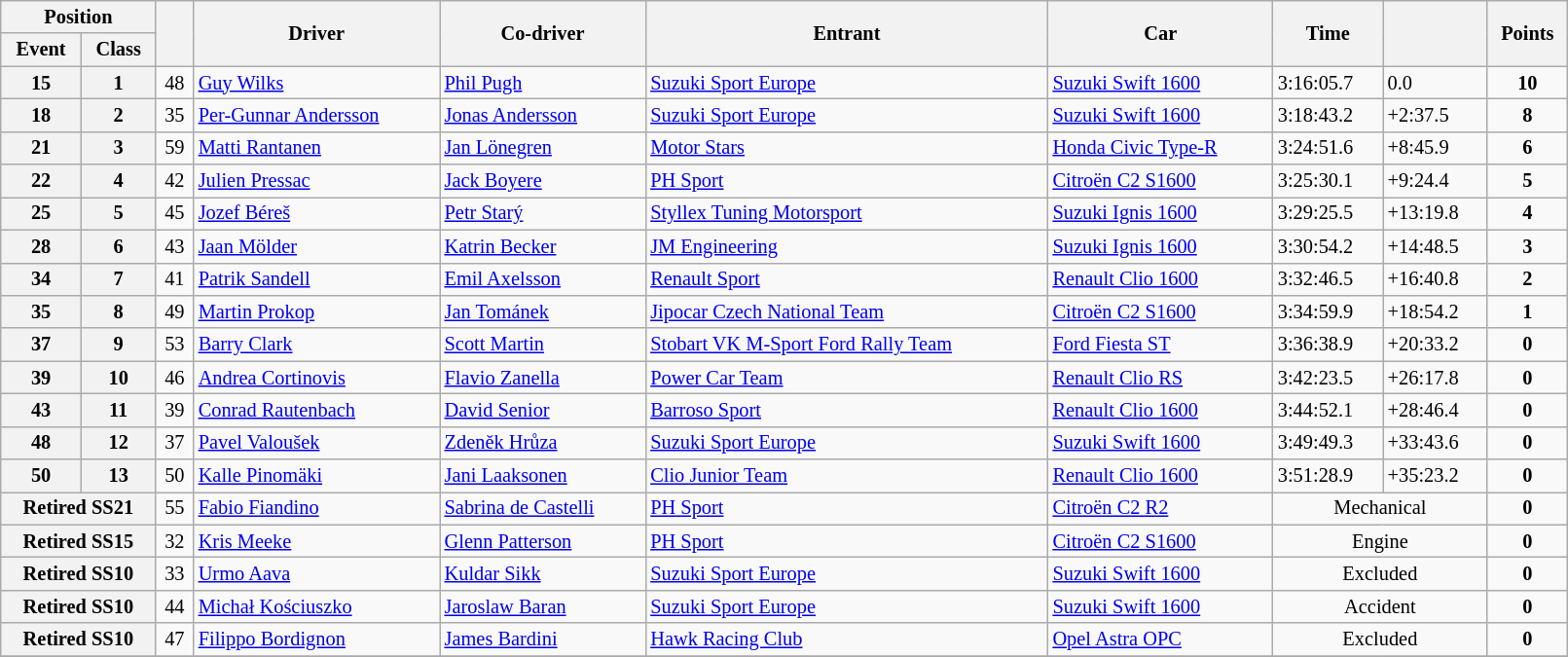<table class="wikitable" width=85% style="font-size: 85%;">
<tr>
<th colspan="2">Position</th>
<th rowspan="2"></th>
<th rowspan="2">Driver</th>
<th rowspan="2">Co-driver</th>
<th rowspan="2">Entrant</th>
<th rowspan="2">Car</th>
<th rowspan="2">Time</th>
<th rowspan="2"></th>
<th rowspan="2">Points</th>
</tr>
<tr>
<th>Event</th>
<th>Class</th>
</tr>
<tr>
<th>15</th>
<th>1</th>
<td align="center">48</td>
<td> <a href='#'>Guy Wilks</a></td>
<td> <a href='#'>Phil Pugh</a></td>
<td><a href='#'>Suzuki Sport Europe</a></td>
<td><a href='#'>Suzuki Swift 1600</a></td>
<td>3:16:05.7</td>
<td>0.0</td>
<td align="center"><strong>10</strong></td>
</tr>
<tr>
<th>18</th>
<th>2</th>
<td align="center">35</td>
<td> <a href='#'>Per-Gunnar Andersson</a></td>
<td> <a href='#'>Jonas Andersson</a></td>
<td><a href='#'>Suzuki Sport Europe</a></td>
<td><a href='#'>Suzuki Swift 1600</a></td>
<td>3:18:43.2</td>
<td>+2:37.5</td>
<td align="center"><strong>8</strong></td>
</tr>
<tr>
<th>21</th>
<th>3</th>
<td align="center">59</td>
<td> <a href='#'>Matti Rantanen</a></td>
<td> <a href='#'>Jan Lönegren</a></td>
<td><a href='#'>Motor Stars</a></td>
<td><a href='#'>Honda Civic Type-R</a></td>
<td>3:24:51.6</td>
<td>+8:45.9</td>
<td align="center"><strong>6</strong></td>
</tr>
<tr>
<th>22</th>
<th>4</th>
<td align="center">42</td>
<td> <a href='#'>Julien Pressac</a></td>
<td> <a href='#'>Jack Boyere</a></td>
<td><a href='#'>PH Sport</a></td>
<td><a href='#'>Citroën C2 S1600</a></td>
<td>3:25:30.1</td>
<td>+9:24.4</td>
<td align="center"><strong>5</strong></td>
</tr>
<tr>
<th>25</th>
<th>5</th>
<td align="center">45</td>
<td> <a href='#'>Jozef Béreš</a></td>
<td> <a href='#'>Petr Starý</a></td>
<td><a href='#'>Styllex Tuning Motorsport</a></td>
<td><a href='#'>Suzuki Ignis 1600</a></td>
<td>3:29:25.5</td>
<td>+13:19.8</td>
<td align="center"><strong>4</strong></td>
</tr>
<tr>
<th>28</th>
<th>6</th>
<td align="center">43</td>
<td> <a href='#'>Jaan Mölder</a></td>
<td> <a href='#'>Katrin Becker</a></td>
<td><a href='#'>JM Engineering</a></td>
<td><a href='#'>Suzuki Ignis 1600</a></td>
<td>3:30:54.2</td>
<td>+14:48.5</td>
<td align="center"><strong>3</strong></td>
</tr>
<tr>
<th>34</th>
<th>7</th>
<td align="center">41</td>
<td> <a href='#'>Patrik Sandell</a></td>
<td> <a href='#'>Emil Axelsson</a></td>
<td><a href='#'>Renault Sport</a></td>
<td><a href='#'>Renault Clio 1600</a></td>
<td>3:32:46.5</td>
<td>+16:40.8</td>
<td align="center"><strong>2</strong></td>
</tr>
<tr>
<th>35</th>
<th>8</th>
<td align="center">49</td>
<td> <a href='#'>Martin Prokop</a></td>
<td> <a href='#'>Jan Tománek</a></td>
<td><a href='#'>Jipocar Czech National Team</a></td>
<td><a href='#'>Citroën C2 S1600</a></td>
<td>3:34:59.9</td>
<td>+18:54.2</td>
<td align="center"><strong>1</strong></td>
</tr>
<tr>
<th>37</th>
<th>9</th>
<td align="center">53</td>
<td> <a href='#'>Barry Clark</a></td>
<td> <a href='#'>Scott Martin</a></td>
<td><a href='#'>Stobart VK M-Sport Ford Rally Team</a></td>
<td><a href='#'>Ford Fiesta ST</a></td>
<td>3:36:38.9</td>
<td>+20:33.2</td>
<td align="center"><strong>0</strong></td>
</tr>
<tr>
<th>39</th>
<th>10</th>
<td align="center">46</td>
<td> <a href='#'>Andrea Cortinovis</a></td>
<td> <a href='#'>Flavio Zanella</a></td>
<td><a href='#'>Power Car Team</a></td>
<td><a href='#'>Renault Clio RS</a></td>
<td>3:42:23.5</td>
<td>+26:17.8</td>
<td align="center"><strong>0</strong></td>
</tr>
<tr>
<th>43</th>
<th>11</th>
<td align="center">39</td>
<td> <a href='#'>Conrad Rautenbach</a></td>
<td> <a href='#'>David Senior</a></td>
<td><a href='#'>Barroso Sport</a></td>
<td><a href='#'>Renault Clio 1600</a></td>
<td>3:44:52.1</td>
<td>+28:46.4</td>
<td align="center"><strong>0</strong></td>
</tr>
<tr>
<th>48</th>
<th>12</th>
<td align="center">37</td>
<td> <a href='#'>Pavel Valoušek</a></td>
<td> <a href='#'>Zdeněk Hrůza</a></td>
<td><a href='#'>Suzuki Sport Europe</a></td>
<td><a href='#'>Suzuki Swift 1600</a></td>
<td>3:49:49.3</td>
<td>+33:43.6</td>
<td align="center"><strong>0</strong></td>
</tr>
<tr>
<th>50</th>
<th>13</th>
<td align="center">50</td>
<td> <a href='#'>Kalle Pinomäki</a></td>
<td> <a href='#'>Jani Laaksonen</a></td>
<td><a href='#'>Clio Junior Team</a></td>
<td><a href='#'>Renault Clio 1600</a></td>
<td>3:51:28.9</td>
<td>+35:23.2</td>
<td align="center"><strong>0</strong></td>
</tr>
<tr>
<th colspan="2">Retired SS21</th>
<td align="center">55</td>
<td> <a href='#'>Fabio Fiandino</a></td>
<td> <a href='#'>Sabrina de Castelli</a></td>
<td><a href='#'>PH Sport</a></td>
<td><a href='#'>Citroën C2 R2</a></td>
<td colspan="2" align="center">Mechanical</td>
<td align="center"><strong>0</strong></td>
</tr>
<tr>
<th colspan="2">Retired SS15</th>
<td align="center">32</td>
<td> <a href='#'>Kris Meeke</a></td>
<td> <a href='#'>Glenn Patterson</a></td>
<td><a href='#'>PH Sport</a></td>
<td><a href='#'>Citroën C2 S1600</a></td>
<td colspan="2" align="center">Engine</td>
<td align="center"><strong>0</strong></td>
</tr>
<tr>
<th colspan="2">Retired SS10</th>
<td align="center">33</td>
<td> <a href='#'>Urmo Aava</a></td>
<td> <a href='#'>Kuldar Sikk</a></td>
<td><a href='#'>Suzuki Sport Europe</a></td>
<td><a href='#'>Suzuki Swift 1600</a></td>
<td colspan="2" align="center">Excluded</td>
<td align="center"><strong>0</strong></td>
</tr>
<tr>
<th colspan="2">Retired SS10</th>
<td align="center">44</td>
<td> <a href='#'>Michał Kościuszko</a></td>
<td> <a href='#'>Jaroslaw Baran</a></td>
<td><a href='#'>Suzuki Sport Europe</a></td>
<td><a href='#'>Suzuki Swift 1600</a></td>
<td colspan="2" align="center">Accident</td>
<td align="center"><strong>0</strong></td>
</tr>
<tr>
<th colspan="2">Retired SS10</th>
<td align="center">47</td>
<td> <a href='#'>Filippo Bordignon</a></td>
<td> <a href='#'>James Bardini</a></td>
<td><a href='#'>Hawk Racing Club</a></td>
<td><a href='#'>Opel Astra OPC</a></td>
<td colspan="2" align="center">Excluded</td>
<td align="center"><strong>0</strong></td>
</tr>
<tr>
</tr>
</table>
